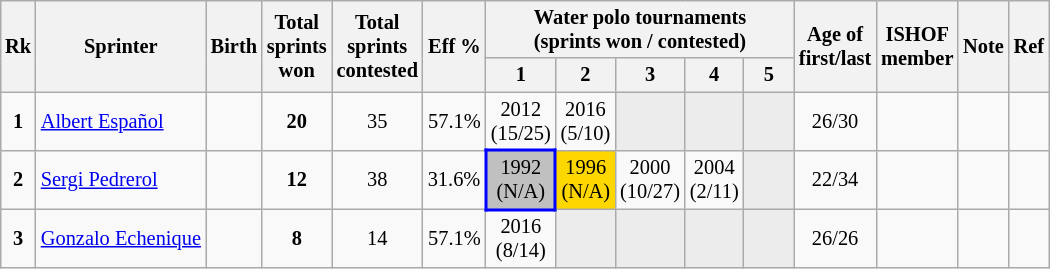<table class="wikitable sortable" style="text-align: center; font-size: 85%; margin-left: 1em;">
<tr>
<th rowspan="2">Rk</th>
<th rowspan="2">Sprinter</th>
<th rowspan="2">Birth</th>
<th rowspan="2">Total<br>sprints<br>won</th>
<th rowspan="2">Total<br>sprints<br>contested</th>
<th rowspan="2">Eff %</th>
<th colspan="5">Water polo tournaments<br>(sprints won / contested)</th>
<th rowspan="2">Age of<br>first/last</th>
<th rowspan="2">ISHOF<br>member</th>
<th rowspan="2">Note</th>
<th rowspan="2" class="unsortable">Ref</th>
</tr>
<tr>
<th>1</th>
<th style="width: 2em;" class="unsortable">2</th>
<th style="width: 2em;" class="unsortable">3</th>
<th style="width: 2em;" class="unsortable">4</th>
<th style="width: 2em;" class="unsortable">5</th>
</tr>
<tr>
<td><strong>1</strong></td>
<td style="text-align: left;" data-sort-value="Español, Albert"><a href='#'>Albert Español</a></td>
<td></td>
<td><strong>20</strong></td>
<td>35</td>
<td>57.1%</td>
<td>2012<br>(15/25)</td>
<td>2016<br>(5/10)</td>
<td style="background-color: #ececec;"></td>
<td style="background-color: #ececec;"></td>
<td style="background-color: #ececec;"></td>
<td>26/30</td>
<td></td>
<td style="text-align: left;"></td>
<td></td>
</tr>
<tr>
<td><strong>2</strong></td>
<td style="text-align: left;" data-sort-value="Pedrerol, Sergi"><a href='#'>Sergi Pedrerol</a></td>
<td></td>
<td><strong>12</strong></td>
<td>38</td>
<td>31.6%</td>
<td style="border: 2px solid blue; background-color: silver;">1992<br>(N/A)</td>
<td style="background-color: gold;">1996<br>(N/A)</td>
<td>2000<br>(10/27)</td>
<td>2004<br>(2/11)</td>
<td style="background-color: #ececec;"></td>
<td>22/34</td>
<td></td>
<td style="text-align: left;"></td>
<td></td>
</tr>
<tr>
<td><strong>3</strong></td>
<td style="text-align: left;" data-sort-value="Echenique, Gonzalo"><a href='#'>Gonzalo Echenique</a></td>
<td></td>
<td><strong>8</strong></td>
<td>14</td>
<td>57.1%</td>
<td>2016<br>(8/14)</td>
<td style="background-color: #ececec;"></td>
<td style="background-color: #ececec;"></td>
<td style="background-color: #ececec;"></td>
<td style="background-color: #ececec;"></td>
<td>26/26</td>
<td></td>
<td style="text-align: left;"></td>
<td></td>
</tr>
</table>
